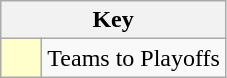<table class="wikitable" style="text-align: center;">
<tr>
<th colspan=2>Key</th>
</tr>
<tr>
<td style="background:#ffffcc; width:20px;"></td>
<td align=left>Teams to Playoffs</td>
</tr>
</table>
